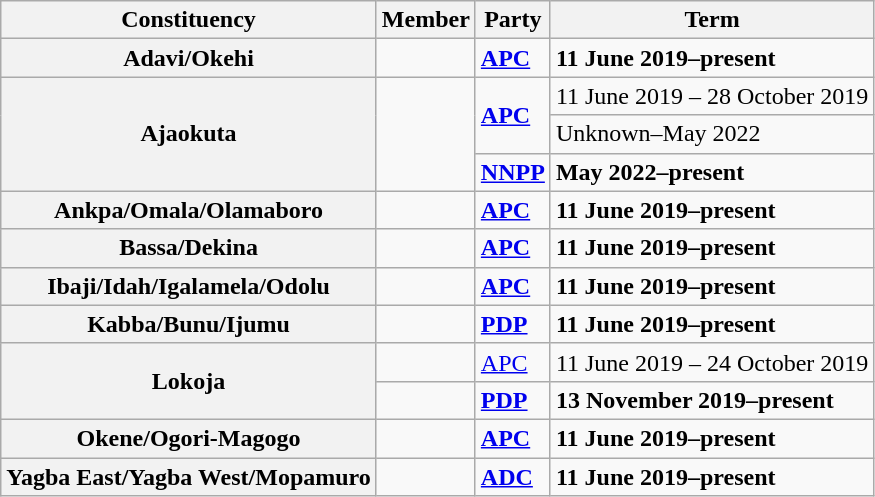<table class="wikitable">
<tr valign=bottom>
<th>Constituency</th>
<th>Member</th>
<th>Party</th>
<th>Term</th>
</tr>
<tr>
<th>Adavi/Okehi</th>
<td><strong></strong></td>
<td><strong><a href='#'>APC</a></strong></td>
<td><strong>11 June 2019–present</strong></td>
</tr>
<tr>
<th rowspan=3>Ajaokuta</th>
<td rowspan=3><strong></strong></td>
<td rowspan=2 ><strong><a href='#'>APC</a></strong></td>
<td>11 June 2019 – 28 October 2019</td>
</tr>
<tr>
<td>Unknown–May 2022</td>
</tr>
<tr>
<td><strong><a href='#'>NNPP</a></strong></td>
<td><strong>May 2022–present</strong></td>
</tr>
<tr>
<th>Ankpa/Omala/Olamaboro</th>
<td><strong></strong></td>
<td><strong><a href='#'>APC</a></strong></td>
<td><strong>11 June 2019–present</strong></td>
</tr>
<tr>
<th>Bassa/Dekina</th>
<td><strong></strong></td>
<td><strong><a href='#'>APC</a></strong></td>
<td><strong>11 June 2019–present</strong></td>
</tr>
<tr>
<th>Ibaji/Idah/Igalamela/Odolu</th>
<td><strong></strong></td>
<td><strong><a href='#'>APC</a></strong></td>
<td><strong>11 June 2019–present</strong></td>
</tr>
<tr>
<th>Kabba/Bunu/Ijumu</th>
<td><strong></strong></td>
<td><strong><a href='#'>PDP</a></strong></td>
<td><strong>11 June 2019–present</strong></td>
</tr>
<tr>
<th rowspan=2>Lokoja</th>
<td></td>
<td><a href='#'>APC</a></td>
<td>11 June 2019 – 24 October 2019</td>
</tr>
<tr>
<td><strong></strong></td>
<td><strong><a href='#'>PDP</a></strong></td>
<td><strong>13 November 2019–present</strong></td>
</tr>
<tr>
<th>Okene/Ogori-Magogo</th>
<td><strong></strong></td>
<td><strong><a href='#'>APC</a></strong></td>
<td><strong>11 June 2019–present</strong></td>
</tr>
<tr>
<th>Yagba East/Yagba West/Mopamuro</th>
<td><strong></strong></td>
<td><strong><a href='#'>ADC</a></strong></td>
<td><strong>11 June 2019–present</strong></td>
</tr>
</table>
